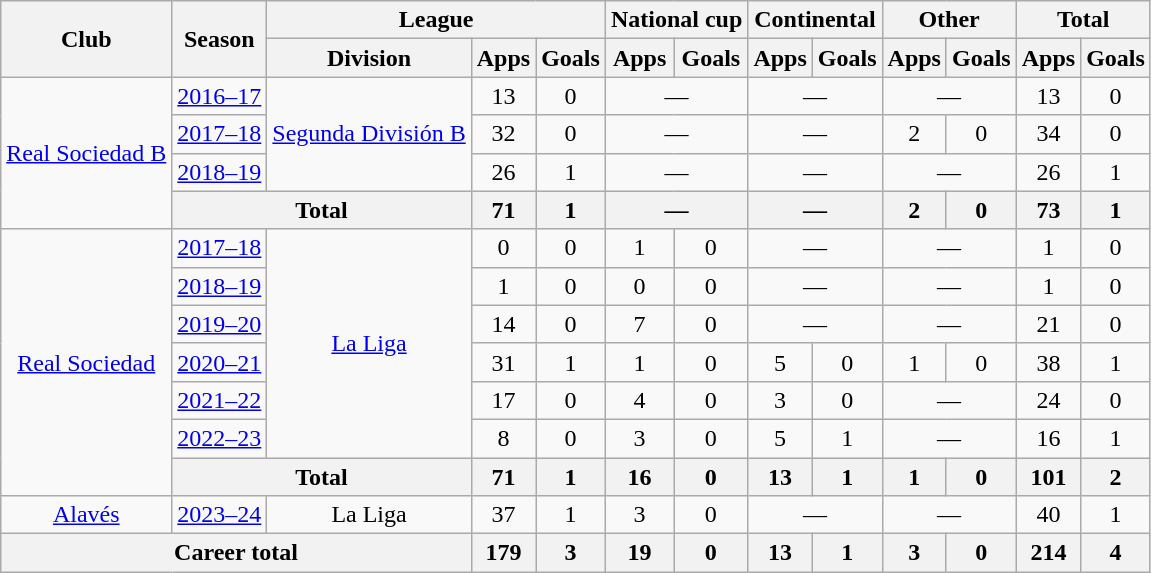<table class="wikitable" style="text-align:center">
<tr>
<th rowspan="2">Club</th>
<th rowspan="2">Season</th>
<th colspan="3">League</th>
<th colspan="2">National cup</th>
<th colspan="2">Continental</th>
<th colspan="2">Other</th>
<th colspan="2">Total</th>
</tr>
<tr>
<th>Division</th>
<th>Apps</th>
<th>Goals</th>
<th>Apps</th>
<th>Goals</th>
<th>Apps</th>
<th>Goals</th>
<th>Apps</th>
<th>Goals</th>
<th>Apps</th>
<th>Goals</th>
</tr>
<tr>
<td rowspan="4"><a href='#'>Real Sociedad B</a></td>
<td><a href='#'>2016–17</a></td>
<td rowspan="3"><a href='#'>Segunda División B</a></td>
<td>13</td>
<td>0</td>
<td colspan="2">—</td>
<td colspan="2">—</td>
<td colspan="2">—</td>
<td>13</td>
<td>0</td>
</tr>
<tr>
<td><a href='#'>2017–18</a></td>
<td>32</td>
<td>0</td>
<td colspan="2">—</td>
<td colspan="2">—</td>
<td>2</td>
<td>0</td>
<td>34</td>
<td>0</td>
</tr>
<tr>
<td><a href='#'>2018–19</a></td>
<td>26</td>
<td>1</td>
<td colspan="2">—</td>
<td colspan="2">—</td>
<td colspan="2">—</td>
<td>26</td>
<td>1</td>
</tr>
<tr>
<th colspan="2">Total</th>
<th>71</th>
<th>1</th>
<th colspan="2">—</th>
<th colspan="2">—</th>
<th>2</th>
<th>0</th>
<th>73</th>
<th>1</th>
</tr>
<tr>
<td rowspan="7"><a href='#'>Real Sociedad</a></td>
<td><a href='#'>2017–18</a></td>
<td rowspan="6"><a href='#'>La Liga</a></td>
<td>0</td>
<td>0</td>
<td>1</td>
<td>0</td>
<td colspan="2">—</td>
<td colspan="2">—</td>
<td>1</td>
<td>0</td>
</tr>
<tr>
<td><a href='#'>2018–19</a></td>
<td>1</td>
<td>0</td>
<td>0</td>
<td>0</td>
<td colspan="2">—</td>
<td colspan="2">—</td>
<td>1</td>
<td>0</td>
</tr>
<tr>
<td><a href='#'>2019–20</a></td>
<td>14</td>
<td>0</td>
<td>7</td>
<td>0</td>
<td colspan="2">—</td>
<td colspan="2">—</td>
<td>21</td>
<td>0</td>
</tr>
<tr>
<td><a href='#'>2020–21</a></td>
<td>31</td>
<td>1</td>
<td>1</td>
<td>0</td>
<td>5</td>
<td>0</td>
<td>1</td>
<td>0</td>
<td>38</td>
<td>1</td>
</tr>
<tr>
<td><a href='#'>2021–22</a></td>
<td>17</td>
<td>0</td>
<td>4</td>
<td>0</td>
<td>3</td>
<td>0</td>
<td colspan="2">—</td>
<td>24</td>
<td>0</td>
</tr>
<tr>
<td><a href='#'>2022–23</a></td>
<td>8</td>
<td>0</td>
<td>3</td>
<td>0</td>
<td>5</td>
<td>1</td>
<td colspan="2">—</td>
<td>16</td>
<td>1</td>
</tr>
<tr>
<th colspan="2">Total</th>
<th>71</th>
<th>1</th>
<th>16</th>
<th>0</th>
<th>13</th>
<th>1</th>
<th>1</th>
<th>0</th>
<th>101</th>
<th>2</th>
</tr>
<tr>
<td><a href='#'>Alavés</a></td>
<td><a href='#'>2023–24</a></td>
<td>La Liga</td>
<td>37</td>
<td>1</td>
<td>3</td>
<td>0</td>
<td colspan="2">—</td>
<td colspan="2">—</td>
<td>40</td>
<td>1</td>
</tr>
<tr>
<th colspan="3">Career total</th>
<th>179</th>
<th>3</th>
<th>19</th>
<th>0</th>
<th>13</th>
<th>1</th>
<th>3</th>
<th>0</th>
<th>214</th>
<th>4</th>
</tr>
</table>
